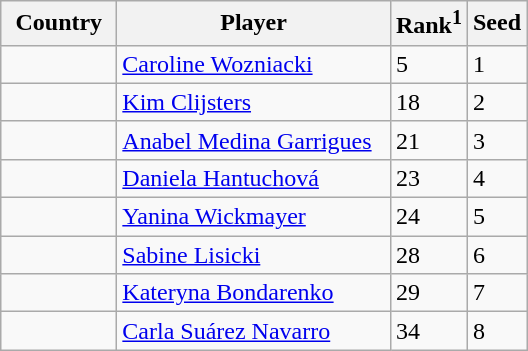<table class="sortable wikitable">
<tr>
<th width="70">Country</th>
<th width="175">Player</th>
<th>Rank<sup>1</sup></th>
<th>Seed</th>
</tr>
<tr>
<td></td>
<td><a href='#'>Caroline Wozniacki</a></td>
<td>5</td>
<td>1</td>
</tr>
<tr>
<td></td>
<td><a href='#'>Kim Clijsters</a></td>
<td>18</td>
<td>2</td>
</tr>
<tr>
<td></td>
<td><a href='#'>Anabel Medina Garrigues</a></td>
<td>21</td>
<td>3</td>
</tr>
<tr>
<td></td>
<td><a href='#'>Daniela Hantuchová</a></td>
<td>23</td>
<td>4</td>
</tr>
<tr>
<td></td>
<td><a href='#'>Yanina Wickmayer</a></td>
<td>24</td>
<td>5</td>
</tr>
<tr>
<td></td>
<td><a href='#'>Sabine Lisicki</a></td>
<td>28</td>
<td>6</td>
</tr>
<tr>
<td></td>
<td><a href='#'>Kateryna Bondarenko</a></td>
<td>29</td>
<td>7</td>
</tr>
<tr>
<td></td>
<td><a href='#'>Carla Suárez Navarro</a></td>
<td>34</td>
<td>8</td>
</tr>
</table>
